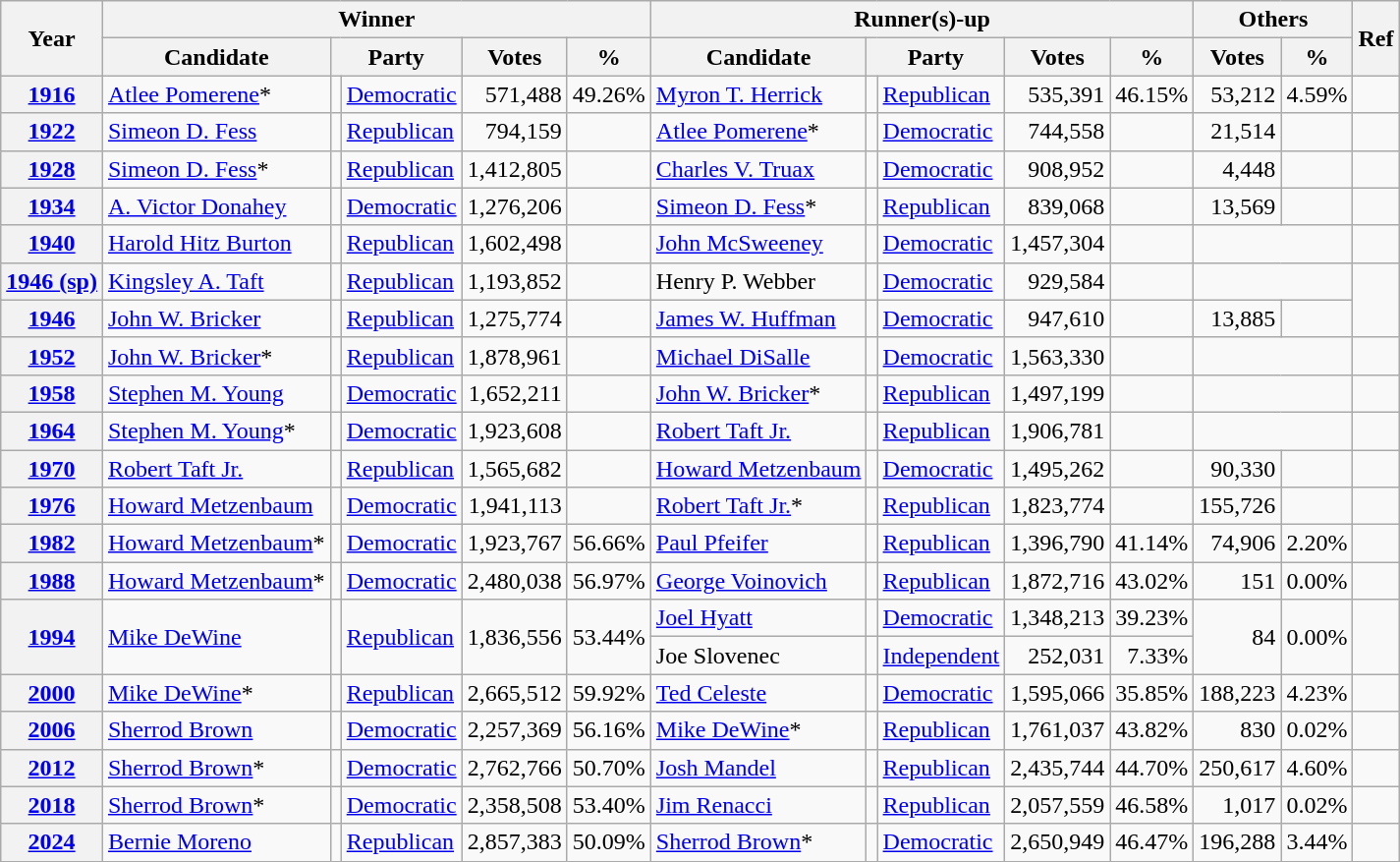<table class=wikitable style=text-align:right>
<tr>
<th rowspan=2>Year</th>
<th colspan=5>Winner</th>
<th colspan=5>Runner(s)-up</th>
<th colspan=2>Others</th>
<th rowspan=2>Ref</th>
</tr>
<tr>
<th>Candidate</th>
<th colspan=2>Party</th>
<th>Votes</th>
<th>%</th>
<th>Candidate</th>
<th colspan=2>Party</th>
<th>Votes</th>
<th>%</th>
<th>Votes</th>
<th>%</th>
</tr>
<tr>
<th><a href='#'>1916</a></th>
<td align=left><a href='#'>Atlee Pomerene</a>*</td>
<td style=background:></td>
<td align=left><a href='#'>Democratic</a></td>
<td>571,488</td>
<td>49.26%</td>
<td align=left><a href='#'>Myron T. Herrick</a></td>
<td style=background:></td>
<td align=left><a href='#'>Republican</a></td>
<td>535,391</td>
<td>46.15%</td>
<td>53,212</td>
<td>4.59%</td>
<td align=center></td>
</tr>
<tr>
<th><a href='#'>1922</a></th>
<td align=left><a href='#'>Simeon D. Fess</a></td>
<td style=background:></td>
<td align=left><a href='#'>Republican</a></td>
<td>794,159</td>
<td></td>
<td align=left><a href='#'>Atlee Pomerene</a>*</td>
<td style=background:></td>
<td align=left><a href='#'>Democratic</a></td>
<td>744,558</td>
<td></td>
<td>21,514</td>
<td></td>
<td align=center></td>
</tr>
<tr>
<th><a href='#'>1928</a></th>
<td align=left><a href='#'>Simeon D. Fess</a>*</td>
<td style=background:></td>
<td align=left><a href='#'>Republican</a></td>
<td>1,412,805</td>
<td></td>
<td align=left><a href='#'>Charles V. Truax</a></td>
<td style=background:></td>
<td align=left><a href='#'>Democratic</a></td>
<td>908,952</td>
<td></td>
<td>4,448</td>
<td></td>
<td align=center></td>
</tr>
<tr>
<th><a href='#'>1934</a></th>
<td align=left><a href='#'>A. Victor Donahey</a></td>
<td style=background:></td>
<td align=left><a href='#'>Democratic</a></td>
<td>1,276,206</td>
<td></td>
<td align=left><a href='#'>Simeon D. Fess</a>*</td>
<td style=background:></td>
<td align=left><a href='#'>Republican</a></td>
<td>839,068</td>
<td></td>
<td>13,569</td>
<td></td>
<td align=center></td>
</tr>
<tr>
<th><a href='#'>1940</a></th>
<td align=left><a href='#'>Harold Hitz Burton</a></td>
<td style=background:></td>
<td align=left><a href='#'>Republican</a></td>
<td>1,602,498</td>
<td></td>
<td align=left><a href='#'>John McSweeney</a></td>
<td style=background:></td>
<td align=left><a href='#'>Democratic</a></td>
<td>1,457,304</td>
<td></td>
<td colspan=2></td>
<td align=center></td>
</tr>
<tr>
<th><a href='#'>1946 (sp)</a></th>
<td align=left><a href='#'>Kingsley A. Taft</a></td>
<td style=background:></td>
<td align=left><a href='#'>Republican</a></td>
<td>1,193,852</td>
<td></td>
<td align=left>Henry P. Webber</td>
<td style=background:></td>
<td align=left><a href='#'>Democratic</a></td>
<td>929,584</td>
<td></td>
<td colspan=2></td>
<td align=center rowspan=2></td>
</tr>
<tr>
<th><a href='#'>1946</a></th>
<td align=left><a href='#'>John W. Bricker</a></td>
<td style=background:></td>
<td align=left><a href='#'>Republican</a></td>
<td>1,275,774</td>
<td></td>
<td align=left><a href='#'>James W. Huffman</a></td>
<td style=background:></td>
<td align=left><a href='#'>Democratic</a></td>
<td>947,610</td>
<td></td>
<td>13,885</td>
<td></td>
</tr>
<tr>
<th><a href='#'>1952</a></th>
<td align=left><a href='#'>John W. Bricker</a>*</td>
<td style=background:></td>
<td align=left><a href='#'>Republican</a></td>
<td>1,878,961</td>
<td></td>
<td align=left><a href='#'>Michael DiSalle</a></td>
<td style=background:></td>
<td align=left><a href='#'>Democratic</a></td>
<td>1,563,330</td>
<td></td>
<td colspan=2></td>
<td align=center></td>
</tr>
<tr>
<th><a href='#'>1958</a></th>
<td align=left><a href='#'>Stephen M. Young</a></td>
<td style=background:></td>
<td align=left><a href='#'>Democratic</a></td>
<td>1,652,211</td>
<td></td>
<td align=left><a href='#'>John W. Bricker</a>*</td>
<td style=background:></td>
<td align=left><a href='#'>Republican</a></td>
<td>1,497,199</td>
<td></td>
<td colspan=2></td>
<td align=center></td>
</tr>
<tr>
<th><a href='#'>1964</a></th>
<td align=left><a href='#'>Stephen M. Young</a>*</td>
<td style=background:></td>
<td align=left><a href='#'>Democratic</a></td>
<td>1,923,608</td>
<td></td>
<td align=left><a href='#'>Robert Taft Jr.</a></td>
<td style=background:></td>
<td align=left><a href='#'>Republican</a></td>
<td>1,906,781</td>
<td></td>
<td colspan=2></td>
<td align=center></td>
</tr>
<tr>
<th><a href='#'>1970</a></th>
<td align=left><a href='#'>Robert Taft Jr.</a></td>
<td style=background:></td>
<td align=left><a href='#'>Republican</a></td>
<td>1,565,682</td>
<td></td>
<td align=left><a href='#'>Howard Metzenbaum</a></td>
<td style=background:></td>
<td align=left><a href='#'>Democratic</a></td>
<td>1,495,262</td>
<td></td>
<td>90,330</td>
<td></td>
<td align=center></td>
</tr>
<tr>
<th><a href='#'>1976</a></th>
<td align=left><a href='#'>Howard Metzenbaum</a></td>
<td style=background:></td>
<td align=left><a href='#'>Democratic</a></td>
<td>1,941,113</td>
<td></td>
<td align=left><a href='#'>Robert Taft Jr.</a>*</td>
<td style=background:></td>
<td align=left><a href='#'>Republican</a></td>
<td>1,823,774</td>
<td></td>
<td>155,726</td>
<td></td>
<td align=center></td>
</tr>
<tr>
<th><a href='#'>1982</a></th>
<td align=left><a href='#'>Howard Metzenbaum</a>*</td>
<td style=background:></td>
<td align=left><a href='#'>Democratic</a></td>
<td>1,923,767</td>
<td>56.66%</td>
<td align=left><a href='#'>Paul Pfeifer</a></td>
<td style=background:></td>
<td align=left><a href='#'>Republican</a></td>
<td>1,396,790</td>
<td>41.14%</td>
<td>74,906</td>
<td>2.20%</td>
<td align=center></td>
</tr>
<tr>
<th><a href='#'>1988</a></th>
<td align=left><a href='#'>Howard Metzenbaum</a>*</td>
<td style=background:></td>
<td align=left><a href='#'>Democratic</a></td>
<td>2,480,038</td>
<td>56.97%</td>
<td align=left><a href='#'>George Voinovich</a></td>
<td style=background:></td>
<td align=left><a href='#'>Republican</a></td>
<td>1,872,716</td>
<td>43.02%</td>
<td>151</td>
<td>0.00%</td>
<td align=center></td>
</tr>
<tr>
<th rowspan=2><a href='#'>1994</a></th>
<td rowspan=2 align=left><a href='#'>Mike DeWine</a></td>
<td rowspan=2 style=background:></td>
<td rowspan=2 align=left><a href='#'>Republican</a></td>
<td rowspan=2>1,836,556</td>
<td rowspan=2>53.44%</td>
<td align=left><a href='#'>Joel Hyatt</a></td>
<td style=background:></td>
<td align=left><a href='#'>Democratic</a></td>
<td>1,348,213</td>
<td>39.23%</td>
<td rowspan=2>84</td>
<td rowspan=2>0.00%</td>
<td rowspan=2 align=center></td>
</tr>
<tr>
<td align=left>Joe Slovenec</td>
<td style=background:></td>
<td align=left><a href='#'>Independent</a></td>
<td>252,031</td>
<td>7.33%</td>
</tr>
<tr>
<th><a href='#'>2000</a></th>
<td align=left><a href='#'>Mike DeWine</a>*</td>
<td style=background:></td>
<td align=left><a href='#'>Republican</a></td>
<td>2,665,512</td>
<td>59.92%</td>
<td align=left><a href='#'>Ted Celeste</a></td>
<td style=background:></td>
<td align=left><a href='#'>Democratic</a></td>
<td>1,595,066</td>
<td>35.85%</td>
<td>188,223</td>
<td>4.23%</td>
<td align=center></td>
</tr>
<tr>
<th><a href='#'>2006</a></th>
<td align=left><a href='#'>Sherrod Brown</a></td>
<td style=background:></td>
<td align=left><a href='#'>Democratic</a></td>
<td>2,257,369</td>
<td>56.16%</td>
<td align=left><a href='#'>Mike DeWine</a>*</td>
<td style=background:></td>
<td align=left><a href='#'>Republican</a></td>
<td>1,761,037</td>
<td>43.82%</td>
<td>830</td>
<td>0.02%</td>
<td align=center></td>
</tr>
<tr>
<th><a href='#'>2012</a></th>
<td align=left><a href='#'>Sherrod Brown</a>*</td>
<td style=background:></td>
<td align=left><a href='#'>Democratic</a></td>
<td>2,762,766</td>
<td>50.70%</td>
<td align=left><a href='#'>Josh Mandel</a></td>
<td style=background:></td>
<td align=left><a href='#'>Republican</a></td>
<td>2,435,744</td>
<td>44.70%</td>
<td>250,617</td>
<td>4.60%</td>
<td align=center></td>
</tr>
<tr>
<th><a href='#'>2018</a></th>
<td align=left><a href='#'>Sherrod Brown</a>*</td>
<td style=background:></td>
<td align=left><a href='#'>Democratic</a></td>
<td>2,358,508</td>
<td>53.40%</td>
<td align=left><a href='#'>Jim Renacci</a></td>
<td style=background:></td>
<td align=left><a href='#'>Republican</a></td>
<td>2,057,559</td>
<td>46.58%</td>
<td>1,017</td>
<td>0.02%</td>
<td align=center></td>
</tr>
<tr>
<th><a href='#'>2024</a></th>
<td align=left><a href='#'>Bernie Moreno</a></td>
<td style=background:></td>
<td align=left><a href='#'>Republican</a></td>
<td>2,857,383</td>
<td>50.09%</td>
<td align=left><a href='#'>Sherrod Brown</a>*</td>
<td style=background:></td>
<td align=left><a href='#'>Democratic</a></td>
<td>2,650,949</td>
<td>46.47%</td>
<td>196,288</td>
<td>3.44%</td>
<td align=center></td>
</tr>
</table>
